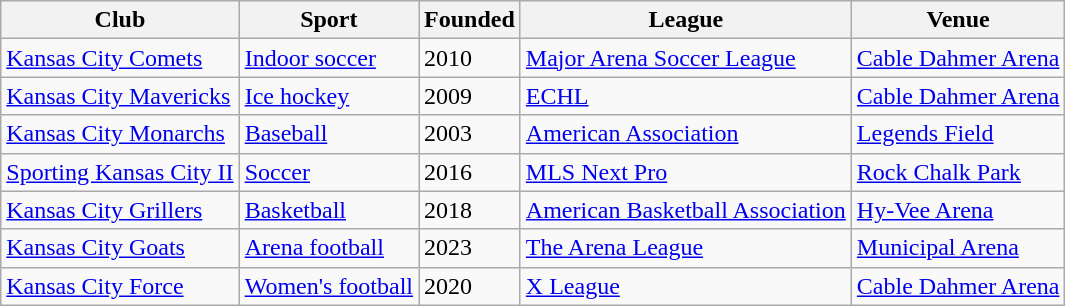<table class="wikitable">
<tr>
<th>Club</th>
<th>Sport</th>
<th>Founded</th>
<th>League</th>
<th>Venue</th>
</tr>
<tr>
<td><a href='#'>Kansas City Comets</a></td>
<td><a href='#'>Indoor soccer</a></td>
<td>2010</td>
<td><a href='#'>Major Arena Soccer League</a></td>
<td><a href='#'>Cable Dahmer Arena</a></td>
</tr>
<tr>
<td><a href='#'>Kansas City Mavericks</a></td>
<td><a href='#'>Ice hockey</a></td>
<td>2009</td>
<td><a href='#'>ECHL</a></td>
<td><a href='#'>Cable Dahmer Arena</a></td>
</tr>
<tr>
<td><a href='#'>Kansas City Monarchs</a></td>
<td><a href='#'>Baseball</a></td>
<td>2003</td>
<td><a href='#'>American Association</a></td>
<td><a href='#'>Legends Field</a></td>
</tr>
<tr>
<td><a href='#'>Sporting Kansas City II</a></td>
<td><a href='#'>Soccer</a></td>
<td>2016</td>
<td><a href='#'>MLS Next Pro</a></td>
<td><a href='#'>Rock Chalk Park</a></td>
</tr>
<tr>
<td><a href='#'>Kansas City Grillers</a></td>
<td><a href='#'>Basketball</a></td>
<td>2018</td>
<td><a href='#'>American Basketball Association</a></td>
<td><a href='#'>Hy-Vee Arena</a></td>
</tr>
<tr>
<td><a href='#'>Kansas City Goats</a></td>
<td><a href='#'>Arena football</a></td>
<td>2023</td>
<td><a href='#'>The Arena League</a></td>
<td><a href='#'>Municipal Arena</a></td>
</tr>
<tr>
<td><a href='#'>Kansas City Force</a></td>
<td><a href='#'>Women's football</a></td>
<td>2020</td>
<td><a href='#'>X League</a></td>
<td><a href='#'>Cable Dahmer Arena</a></td>
</tr>
</table>
